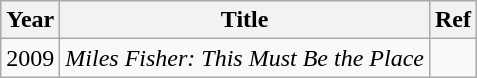<table class="wikitable sortable static-row-numbers">
<tr>
<th>Year</th>
<th>Title</th>
<th>Ref</th>
</tr>
<tr>
<td style="white-space: nowrap; text-align:center">2009</td>
<td><em>Miles Fisher: This Must Be the Place</em></td>
<td></td>
</tr>
</table>
